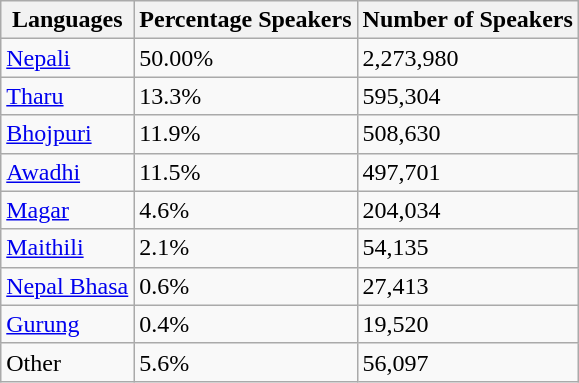<table class="wikitable sortable">
<tr>
<th>Languages</th>
<th>Percentage Speakers</th>
<th>Number of Speakers</th>
</tr>
<tr>
<td><a href='#'>Nepali</a></td>
<td>50.00%</td>
<td>2,273,980</td>
</tr>
<tr>
<td><a href='#'>Tharu</a></td>
<td>13.3%</td>
<td>595,304</td>
</tr>
<tr>
<td><a href='#'>Bhojpuri</a></td>
<td>11.9%</td>
<td>508,630</td>
</tr>
<tr>
<td><a href='#'>Awadhi</a></td>
<td>11.5%</td>
<td>497,701</td>
</tr>
<tr>
<td><a href='#'>Magar</a></td>
<td>4.6%</td>
<td>204,034</td>
</tr>
<tr>
<td><a href='#'>Maithili</a></td>
<td>2.1%</td>
<td>54,135</td>
</tr>
<tr>
<td><a href='#'>Nepal Bhasa</a></td>
<td>0.6%</td>
<td>27,413</td>
</tr>
<tr>
<td><a href='#'>Gurung</a></td>
<td>0.4%</td>
<td>19,520</td>
</tr>
<tr>
<td>Other</td>
<td>5.6%</td>
<td>56,097</td>
</tr>
</table>
